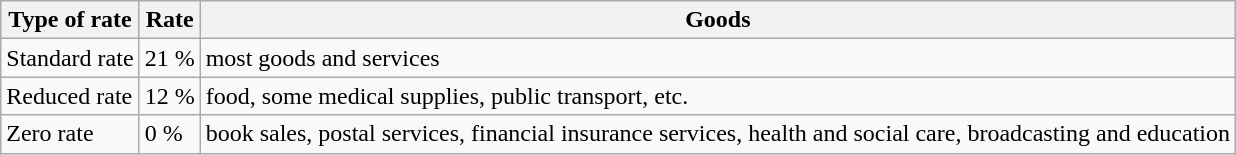<table class="wikitable">
<tr>
<th>Type of rate</th>
<th>Rate</th>
<th>Goods</th>
</tr>
<tr>
<td>Standard rate</td>
<td>21 %</td>
<td>most goods and services</td>
</tr>
<tr>
<td>Reduced rate</td>
<td>12 %</td>
<td>food, some medical supplies, public transport, etc.</td>
</tr>
<tr>
<td>Zero rate</td>
<td>0 %</td>
<td>book sales, postal services, financial insurance services, health and social care, broadcasting and education</td>
</tr>
</table>
